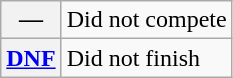<table class="wikitable">
<tr>
<th scope="row">—</th>
<td>Did not compete</td>
</tr>
<tr>
<th scope="row"><a href='#'>DNF</a></th>
<td>Did not finish</td>
</tr>
</table>
